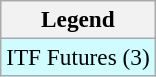<table class=wikitable style=font-size:97%>
<tr>
<th>Legend</th>
</tr>
<tr bgcolor=cffcff>
<td>ITF Futures (3)</td>
</tr>
</table>
